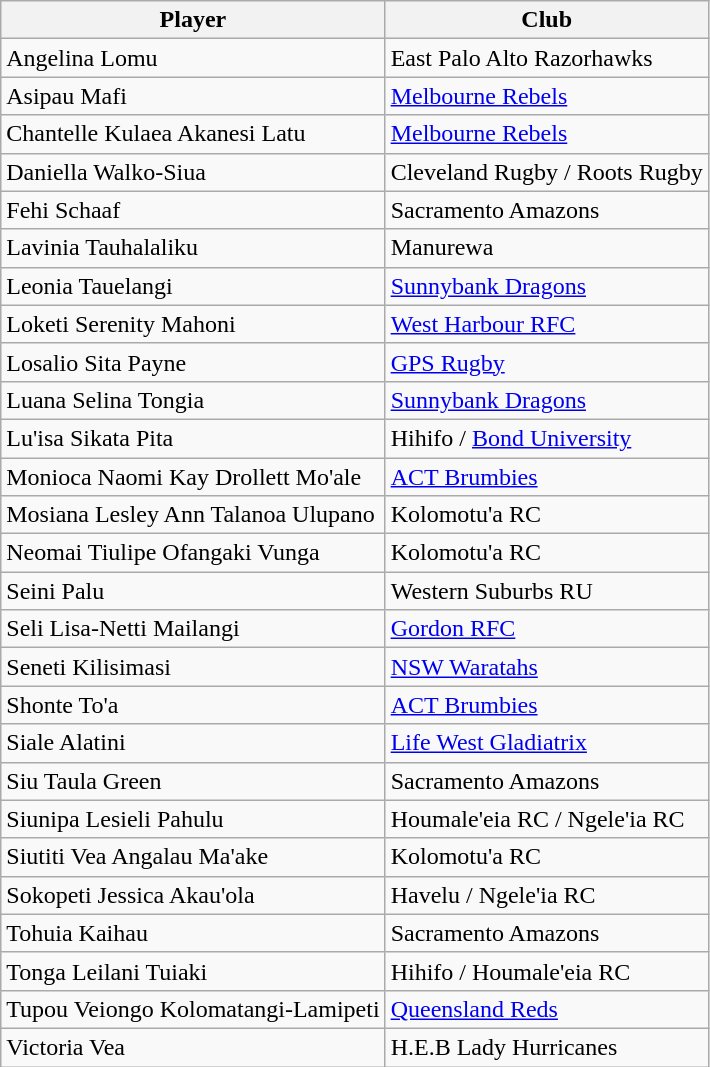<table class="wikitable sortable">
<tr>
<th>Player</th>
<th>Club</th>
</tr>
<tr>
<td>Angelina Lomu</td>
<td> East Palo Alto Razorhawks</td>
</tr>
<tr>
<td>Asipau Mafi</td>
<td> <a href='#'>Melbourne Rebels</a></td>
</tr>
<tr>
<td>Chantelle Kulaea Akanesi Latu</td>
<td> <a href='#'>Melbourne Rebels</a></td>
</tr>
<tr>
<td>Daniella Walko-Siua</td>
<td> Cleveland Rugby / Roots Rugby</td>
</tr>
<tr>
<td>Fehi Schaaf</td>
<td> Sacramento Amazons</td>
</tr>
<tr>
<td>Lavinia Tauhalaliku</td>
<td> Manurewa</td>
</tr>
<tr>
<td>Leonia Tauelangi</td>
<td> <a href='#'>Sunnybank Dragons</a></td>
</tr>
<tr>
<td>Loketi Serenity Mahoni</td>
<td> <a href='#'>West Harbour RFC</a></td>
</tr>
<tr>
<td>Losalio Sita Payne</td>
<td> <a href='#'>GPS Rugby</a></td>
</tr>
<tr>
<td>Luana Selina Tongia</td>
<td> <a href='#'>Sunnybank Dragons</a></td>
</tr>
<tr>
<td>Lu'isa Sikata Pita</td>
<td> Hihifo /  <a href='#'>Bond University</a></td>
</tr>
<tr>
<td>Monioca Naomi Kay Drollett Mo'ale</td>
<td> <a href='#'>ACT Brumbies</a></td>
</tr>
<tr>
<td>Mosiana Lesley Ann Talanoa Ulupano</td>
<td> Kolomotu'a RC</td>
</tr>
<tr>
<td>Neomai Tiulipe Ofangaki Vunga</td>
<td> Kolomotu'a RC</td>
</tr>
<tr>
<td>Seini Palu</td>
<td> Western Suburbs RU</td>
</tr>
<tr>
<td>Seli Lisa-Netti Mailangi</td>
<td> <a href='#'>Gordon RFC</a></td>
</tr>
<tr>
<td>Seneti Kilisimasi</td>
<td> <a href='#'>NSW Waratahs</a></td>
</tr>
<tr>
<td>Shonte To'a</td>
<td> <a href='#'>ACT Brumbies</a></td>
</tr>
<tr>
<td>Siale Alatini</td>
<td> <a href='#'>Life West Gladiatrix</a></td>
</tr>
<tr>
<td>Siu Taula Green</td>
<td> Sacramento Amazons</td>
</tr>
<tr>
<td>Siunipa Lesieli Pahulu</td>
<td> Houmale'eia RC / Ngele'ia RC</td>
</tr>
<tr>
<td>Siutiti Vea Angalau Ma'ake</td>
<td> Kolomotu'a RC</td>
</tr>
<tr>
<td>Sokopeti Jessica Akau'ola</td>
<td> Havelu / Ngele'ia RC</td>
</tr>
<tr>
<td>Tohuia Kaihau</td>
<td> Sacramento Amazons</td>
</tr>
<tr>
<td>Tonga Leilani Tuiaki</td>
<td> Hihifo / Houmale'eia RC</td>
</tr>
<tr>
<td>Tupou Veiongo Kolomatangi-Lamipeti</td>
<td> <a href='#'>Queensland Reds</a></td>
</tr>
<tr>
<td>Victoria Vea</td>
<td> H.E.B Lady Hurricanes</td>
</tr>
</table>
